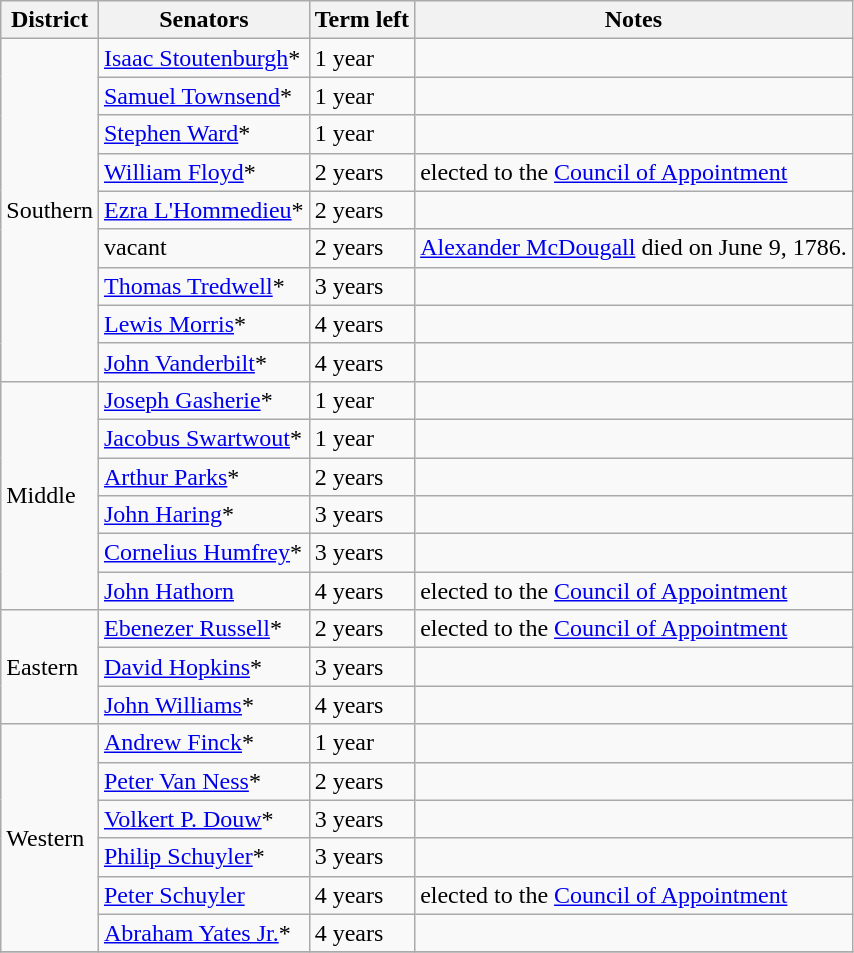<table class=wikitable>
<tr>
<th>District</th>
<th>Senators</th>
<th>Term left</th>
<th>Notes</th>
</tr>
<tr>
<td rowspan="9">Southern</td>
<td><a href='#'>Isaac Stoutenburgh</a>*</td>
<td>1 year</td>
<td></td>
</tr>
<tr>
<td><a href='#'>Samuel Townsend</a>*</td>
<td>1 year</td>
<td></td>
</tr>
<tr>
<td><a href='#'>Stephen Ward</a>*</td>
<td>1 year</td>
<td></td>
</tr>
<tr>
<td><a href='#'>William Floyd</a>*</td>
<td>2 years</td>
<td>elected to the <a href='#'>Council of Appointment</a></td>
</tr>
<tr>
<td><a href='#'>Ezra L'Hommedieu</a>*</td>
<td>2 years</td>
<td></td>
</tr>
<tr>
<td>vacant</td>
<td>2 years</td>
<td><a href='#'>Alexander McDougall</a> died on June 9, 1786.</td>
</tr>
<tr>
<td><a href='#'>Thomas Tredwell</a>*</td>
<td>3 years</td>
<td></td>
</tr>
<tr>
<td><a href='#'>Lewis Morris</a>*</td>
<td>4 years</td>
<td></td>
</tr>
<tr>
<td><a href='#'>John Vanderbilt</a>*</td>
<td>4 years</td>
<td></td>
</tr>
<tr>
<td rowspan="6">Middle</td>
<td><a href='#'>Joseph Gasherie</a>*</td>
<td>1 year</td>
<td></td>
</tr>
<tr>
<td><a href='#'>Jacobus Swartwout</a>*</td>
<td>1 year</td>
<td></td>
</tr>
<tr>
<td><a href='#'>Arthur Parks</a>*</td>
<td>2 years</td>
<td></td>
</tr>
<tr>
<td><a href='#'>John Haring</a>*</td>
<td>3 years</td>
<td></td>
</tr>
<tr>
<td><a href='#'>Cornelius Humfrey</a>*</td>
<td>3 years</td>
<td></td>
</tr>
<tr>
<td><a href='#'>John Hathorn</a></td>
<td>4 years</td>
<td>elected to the <a href='#'>Council of Appointment</a></td>
</tr>
<tr>
<td rowspan="3">Eastern</td>
<td><a href='#'>Ebenezer Russell</a>*</td>
<td>2 years</td>
<td>elected to the <a href='#'>Council of Appointment</a></td>
</tr>
<tr>
<td><a href='#'>David Hopkins</a>*</td>
<td>3 years</td>
<td></td>
</tr>
<tr>
<td><a href='#'>John Williams</a>*</td>
<td>4 years</td>
<td></td>
</tr>
<tr>
<td rowspan="6">Western</td>
<td><a href='#'>Andrew Finck</a>*</td>
<td>1 year</td>
<td></td>
</tr>
<tr>
<td><a href='#'>Peter Van Ness</a>*</td>
<td>2 years</td>
<td></td>
</tr>
<tr>
<td><a href='#'>Volkert P. Douw</a>*</td>
<td>3 years</td>
<td></td>
</tr>
<tr>
<td><a href='#'>Philip Schuyler</a>*</td>
<td>3 years</td>
<td></td>
</tr>
<tr>
<td><a href='#'>Peter Schuyler</a></td>
<td>4 years</td>
<td>elected to the <a href='#'>Council of Appointment</a></td>
</tr>
<tr>
<td><a href='#'>Abraham Yates Jr.</a>*</td>
<td>4 years</td>
<td></td>
</tr>
<tr>
</tr>
</table>
